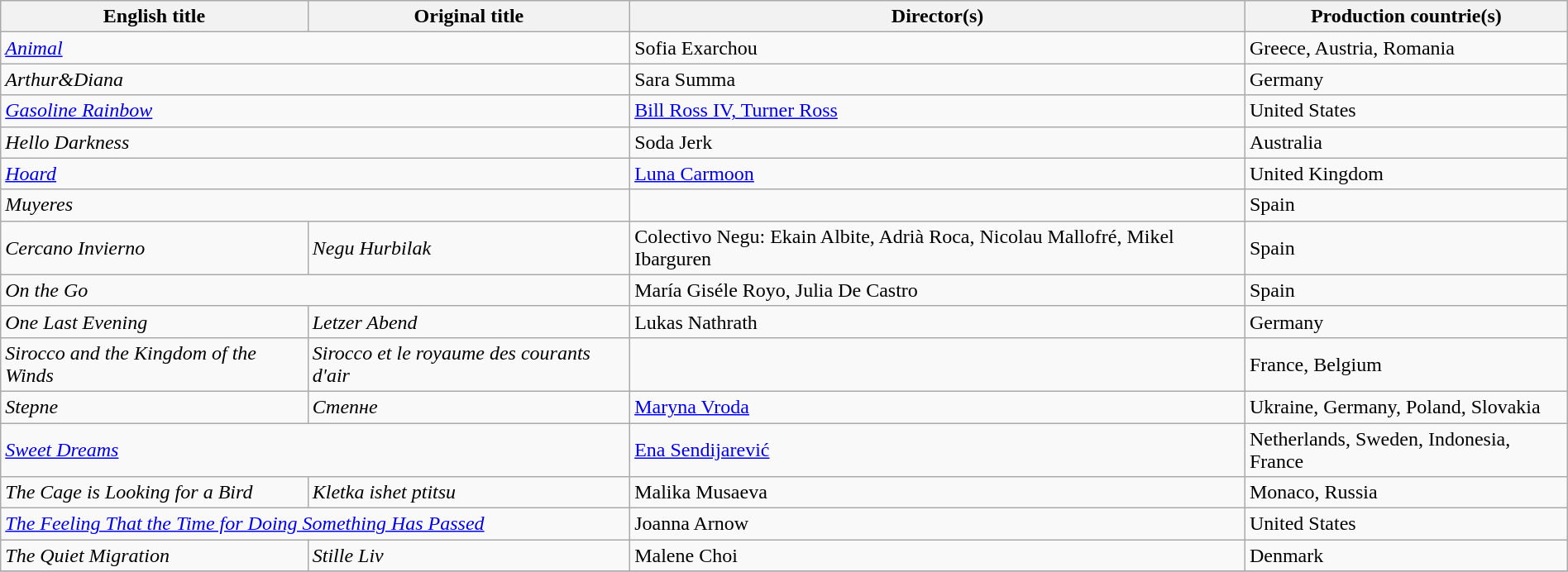<table class="sortable wikitable" style="width:100%; margin-bottom:4px" cellpadding="5">
<tr>
<th scope="col">English title</th>
<th scope="col">Original title</th>
<th scope="col">Director(s)</th>
<th scope="col">Production countrie(s)</th>
</tr>
<tr>
<td colspan="2"><em><a href='#'>Animal</a></em></td>
<td>Sofia Exarchou</td>
<td>Greece, Austria, Romania</td>
</tr>
<tr>
<td colspan="2"><em>Arthur&Diana</em></td>
<td>Sara Summa</td>
<td>Germany</td>
</tr>
<tr>
<td colspan="2"><em><a href='#'>Gasoline Rainbow</a></em></td>
<td><a href='#'>Bill Ross IV, Turner Ross</a></td>
<td>United States</td>
</tr>
<tr>
<td colspan="2"><em>Hello Darkness</em></td>
<td>Soda Jerk</td>
<td>Australia</td>
</tr>
<tr>
<td colspan="2"><em><a href='#'>Hoard</a></em></td>
<td><a href='#'>Luna Carmoon</a></td>
<td>United Kingdom</td>
</tr>
<tr>
<td colspan="2"><em>Muyeres</em></td>
<td></td>
<td>Spain</td>
</tr>
<tr>
<td><em>Cercano Invierno</em></td>
<td><em>Negu Hurbilak</em></td>
<td>Colectivo Negu: Ekain Albite, Adrià Roca, Nicolau Mallofré, Mikel Ibarguren</td>
<td>Spain</td>
</tr>
<tr>
<td colspan="2"><em>On the Go</em></td>
<td>María Giséle Royo, Julia De Castro</td>
<td>Spain</td>
</tr>
<tr>
<td><em>One Last Evening</em></td>
<td><em>Letzer Abend</em></td>
<td>Lukas Nathrath</td>
<td>Germany</td>
</tr>
<tr>
<td><em>Sirocco and the Kingdom of the Winds</em></td>
<td><em>Sirocco et le royaume des courants d'air</em></td>
<td></td>
<td>France, Belgium</td>
</tr>
<tr>
<td><em>Stepne</em></td>
<td><em>Степне</em></td>
<td><a href='#'>Maryna Vroda</a></td>
<td>Ukraine, Germany, Poland, Slovakia</td>
</tr>
<tr>
<td colspan="2"><em><a href='#'>Sweet Dreams</a></em></td>
<td><a href='#'>Ena Sendijarević</a></td>
<td>Netherlands, Sweden, Indonesia, France</td>
</tr>
<tr>
<td><em>The Cage is Looking for a Bird</em></td>
<td><em>Kletka ishet ptitsu</em></td>
<td>Malika Musaeva</td>
<td>Monaco, Russia</td>
</tr>
<tr>
<td colspan="2"><em><a href='#'>The Feeling That the Time for Doing Something Has Passed</a></em></td>
<td>Joanna Arnow</td>
<td>United States</td>
</tr>
<tr>
<td><em>The Quiet Migration</em></td>
<td><em>Stille Liv</em></td>
<td>Malene Choi</td>
<td>Denmark</td>
</tr>
<tr>
</tr>
</table>
